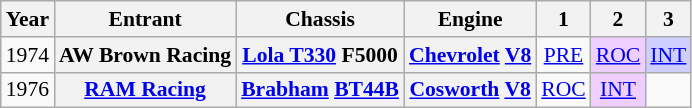<table class="wikitable" style="text-align:center; font-size:90%">
<tr>
<th>Year</th>
<th>Entrant</th>
<th>Chassis</th>
<th>Engine</th>
<th>1</th>
<th>2</th>
<th>3</th>
</tr>
<tr>
<td>1974</td>
<th>AW Brown Racing</th>
<th><a href='#'>Lola T330</a> F5000</th>
<th><a href='#'>Chevrolet</a> <a href='#'>V8</a></th>
<td><a href='#'>PRE</a></td>
<td style="background:#EFCFFF;"><a href='#'>ROC</a><br></td>
<td style="background:#CFCFFF;"><a href='#'>INT</a><br></td>
</tr>
<tr>
<td>1976</td>
<th><a href='#'>RAM Racing</a></th>
<th><a href='#'>Brabham</a> <a href='#'>BT44B</a></th>
<th><a href='#'>Cosworth</a> <a href='#'>V8</a></th>
<td><a href='#'>ROC</a></td>
<td style="background:#EFCFFF;"><a href='#'>INT</a><br></td>
<td></td>
</tr>
</table>
